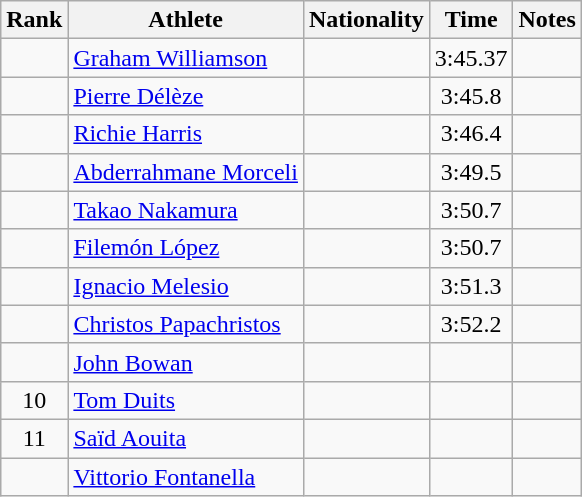<table class="wikitable sortable" style="text-align:center">
<tr>
<th>Rank</th>
<th>Athlete</th>
<th>Nationality</th>
<th>Time</th>
<th>Notes</th>
</tr>
<tr>
<td></td>
<td align=left><a href='#'>Graham Williamson</a></td>
<td align=left></td>
<td>3:45.37</td>
<td></td>
</tr>
<tr>
<td></td>
<td align=left><a href='#'>Pierre Délèze</a></td>
<td align=left></td>
<td>3:45.8</td>
<td></td>
</tr>
<tr>
<td></td>
<td align=left><a href='#'>Richie Harris</a></td>
<td align=left></td>
<td>3:46.4</td>
<td></td>
</tr>
<tr>
<td></td>
<td align=left><a href='#'>Abderrahmane Morceli</a></td>
<td align=left></td>
<td>3:49.5</td>
<td></td>
</tr>
<tr>
<td></td>
<td align=left><a href='#'>Takao Nakamura</a></td>
<td align=left></td>
<td>3:50.7</td>
<td></td>
</tr>
<tr>
<td></td>
<td align=left><a href='#'>Filemón López</a></td>
<td align=left></td>
<td>3:50.7</td>
<td></td>
</tr>
<tr>
<td></td>
<td align=left><a href='#'>Ignacio Melesio</a></td>
<td align=left></td>
<td>3:51.3</td>
<td></td>
</tr>
<tr>
<td></td>
<td align=left><a href='#'>Christos Papachristos</a></td>
<td align=left></td>
<td>3:52.2</td>
<td></td>
</tr>
<tr>
<td></td>
<td align=left><a href='#'>John Bowan</a></td>
<td align=left></td>
<td></td>
<td></td>
</tr>
<tr>
<td>10</td>
<td align=left><a href='#'>Tom Duits</a></td>
<td align=left></td>
<td></td>
<td></td>
</tr>
<tr>
<td>11</td>
<td align=left><a href='#'>Saïd Aouita</a></td>
<td align=left></td>
<td></td>
<td></td>
</tr>
<tr>
<td></td>
<td align=left><a href='#'>Vittorio Fontanella</a></td>
<td align=left></td>
<td></td>
<td></td>
</tr>
</table>
